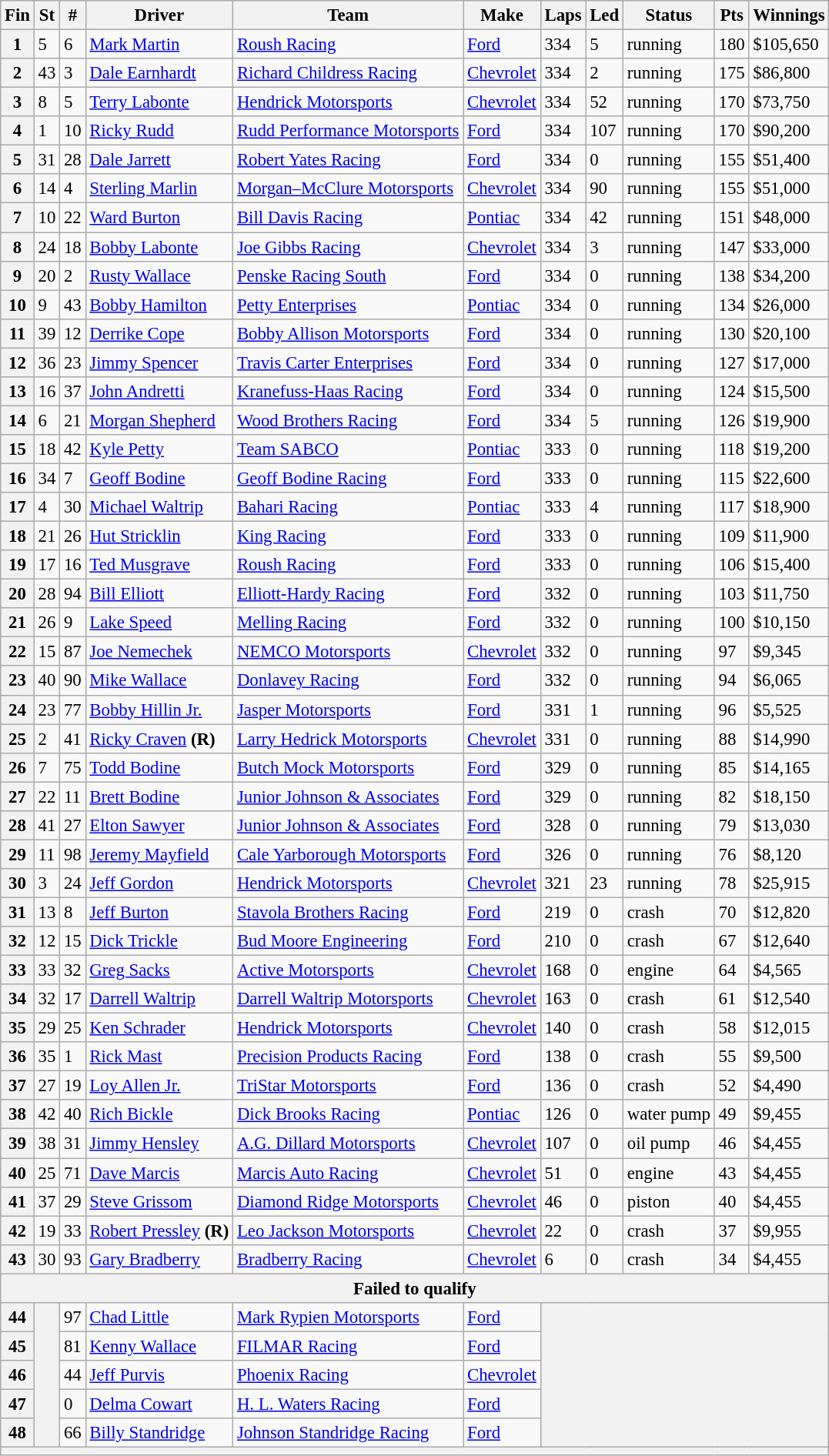<table class="wikitable" style="font-size:95%">
<tr>
<th>Fin</th>
<th>St</th>
<th>#</th>
<th>Driver</th>
<th>Team</th>
<th>Make</th>
<th>Laps</th>
<th>Led</th>
<th>Status</th>
<th>Pts</th>
<th>Winnings</th>
</tr>
<tr>
<th>1</th>
<td>5</td>
<td>6</td>
<td><a href='#'>Mark Martin</a></td>
<td><a href='#'>Roush Racing</a></td>
<td><a href='#'>Ford</a></td>
<td>334</td>
<td>5</td>
<td>running</td>
<td>180</td>
<td>$105,650</td>
</tr>
<tr>
<th>2</th>
<td>43</td>
<td>3</td>
<td><a href='#'>Dale Earnhardt</a></td>
<td><a href='#'>Richard Childress Racing</a></td>
<td><a href='#'>Chevrolet</a></td>
<td>334</td>
<td>2</td>
<td>running</td>
<td>175</td>
<td>$86,800</td>
</tr>
<tr>
<th>3</th>
<td>8</td>
<td>5</td>
<td><a href='#'>Terry Labonte</a></td>
<td><a href='#'>Hendrick Motorsports</a></td>
<td><a href='#'>Chevrolet</a></td>
<td>334</td>
<td>52</td>
<td>running</td>
<td>170</td>
<td>$73,750</td>
</tr>
<tr>
<th>4</th>
<td>1</td>
<td>10</td>
<td><a href='#'>Ricky Rudd</a></td>
<td><a href='#'>Rudd Performance Motorsports</a></td>
<td><a href='#'>Ford</a></td>
<td>334</td>
<td>107</td>
<td>running</td>
<td>170</td>
<td>$90,200</td>
</tr>
<tr>
<th>5</th>
<td>31</td>
<td>28</td>
<td><a href='#'>Dale Jarrett</a></td>
<td><a href='#'>Robert Yates Racing</a></td>
<td><a href='#'>Ford</a></td>
<td>334</td>
<td>0</td>
<td>running</td>
<td>155</td>
<td>$51,400</td>
</tr>
<tr>
<th>6</th>
<td>14</td>
<td>4</td>
<td><a href='#'>Sterling Marlin</a></td>
<td><a href='#'>Morgan–McClure Motorsports</a></td>
<td><a href='#'>Chevrolet</a></td>
<td>334</td>
<td>90</td>
<td>running</td>
<td>155</td>
<td>$51,000</td>
</tr>
<tr>
<th>7</th>
<td>10</td>
<td>22</td>
<td><a href='#'>Ward Burton</a></td>
<td><a href='#'>Bill Davis Racing</a></td>
<td><a href='#'>Pontiac</a></td>
<td>334</td>
<td>42</td>
<td>running</td>
<td>151</td>
<td>$48,000</td>
</tr>
<tr>
<th>8</th>
<td>24</td>
<td>18</td>
<td><a href='#'>Bobby Labonte</a></td>
<td><a href='#'>Joe Gibbs Racing</a></td>
<td><a href='#'>Chevrolet</a></td>
<td>334</td>
<td>3</td>
<td>running</td>
<td>147</td>
<td>$33,000</td>
</tr>
<tr>
<th>9</th>
<td>20</td>
<td>2</td>
<td><a href='#'>Rusty Wallace</a></td>
<td><a href='#'>Penske Racing South</a></td>
<td><a href='#'>Ford</a></td>
<td>334</td>
<td>0</td>
<td>running</td>
<td>138</td>
<td>$34,200</td>
</tr>
<tr>
<th>10</th>
<td>9</td>
<td>43</td>
<td><a href='#'>Bobby Hamilton</a></td>
<td><a href='#'>Petty Enterprises</a></td>
<td><a href='#'>Pontiac</a></td>
<td>334</td>
<td>0</td>
<td>running</td>
<td>134</td>
<td>$26,000</td>
</tr>
<tr>
<th>11</th>
<td>39</td>
<td>12</td>
<td><a href='#'>Derrike Cope</a></td>
<td><a href='#'>Bobby Allison Motorsports</a></td>
<td><a href='#'>Ford</a></td>
<td>334</td>
<td>0</td>
<td>running</td>
<td>130</td>
<td>$20,100</td>
</tr>
<tr>
<th>12</th>
<td>36</td>
<td>23</td>
<td><a href='#'>Jimmy Spencer</a></td>
<td><a href='#'>Travis Carter Enterprises</a></td>
<td><a href='#'>Ford</a></td>
<td>334</td>
<td>0</td>
<td>running</td>
<td>127</td>
<td>$17,000</td>
</tr>
<tr>
<th>13</th>
<td>16</td>
<td>37</td>
<td><a href='#'>John Andretti</a></td>
<td><a href='#'>Kranefuss-Haas Racing</a></td>
<td><a href='#'>Ford</a></td>
<td>334</td>
<td>0</td>
<td>running</td>
<td>124</td>
<td>$15,500</td>
</tr>
<tr>
<th>14</th>
<td>6</td>
<td>21</td>
<td><a href='#'>Morgan Shepherd</a></td>
<td><a href='#'>Wood Brothers Racing</a></td>
<td><a href='#'>Ford</a></td>
<td>334</td>
<td>5</td>
<td>running</td>
<td>126</td>
<td>$19,900</td>
</tr>
<tr>
<th>15</th>
<td>18</td>
<td>42</td>
<td><a href='#'>Kyle Petty</a></td>
<td><a href='#'>Team SABCO</a></td>
<td><a href='#'>Pontiac</a></td>
<td>333</td>
<td>0</td>
<td>running</td>
<td>118</td>
<td>$19,200</td>
</tr>
<tr>
<th>16</th>
<td>34</td>
<td>7</td>
<td><a href='#'>Geoff Bodine</a></td>
<td><a href='#'>Geoff Bodine Racing</a></td>
<td><a href='#'>Ford</a></td>
<td>333</td>
<td>0</td>
<td>running</td>
<td>115</td>
<td>$22,600</td>
</tr>
<tr>
<th>17</th>
<td>4</td>
<td>30</td>
<td><a href='#'>Michael Waltrip</a></td>
<td><a href='#'>Bahari Racing</a></td>
<td><a href='#'>Pontiac</a></td>
<td>333</td>
<td>4</td>
<td>running</td>
<td>117</td>
<td>$18,900</td>
</tr>
<tr>
<th>18</th>
<td>21</td>
<td>26</td>
<td><a href='#'>Hut Stricklin</a></td>
<td><a href='#'>King Racing</a></td>
<td><a href='#'>Ford</a></td>
<td>333</td>
<td>0</td>
<td>running</td>
<td>109</td>
<td>$11,900</td>
</tr>
<tr>
<th>19</th>
<td>17</td>
<td>16</td>
<td><a href='#'>Ted Musgrave</a></td>
<td><a href='#'>Roush Racing</a></td>
<td><a href='#'>Ford</a></td>
<td>333</td>
<td>0</td>
<td>running</td>
<td>106</td>
<td>$15,400</td>
</tr>
<tr>
<th>20</th>
<td>28</td>
<td>94</td>
<td><a href='#'>Bill Elliott</a></td>
<td><a href='#'>Elliott-Hardy Racing</a></td>
<td><a href='#'>Ford</a></td>
<td>332</td>
<td>0</td>
<td>running</td>
<td>103</td>
<td>$11,750</td>
</tr>
<tr>
<th>21</th>
<td>26</td>
<td>9</td>
<td><a href='#'>Lake Speed</a></td>
<td><a href='#'>Melling Racing</a></td>
<td><a href='#'>Ford</a></td>
<td>332</td>
<td>0</td>
<td>running</td>
<td>100</td>
<td>$10,150</td>
</tr>
<tr>
<th>22</th>
<td>15</td>
<td>87</td>
<td><a href='#'>Joe Nemechek</a></td>
<td><a href='#'>NEMCO Motorsports</a></td>
<td><a href='#'>Chevrolet</a></td>
<td>332</td>
<td>0</td>
<td>running</td>
<td>97</td>
<td>$9,345</td>
</tr>
<tr>
<th>23</th>
<td>40</td>
<td>90</td>
<td><a href='#'>Mike Wallace</a></td>
<td><a href='#'>Donlavey Racing</a></td>
<td><a href='#'>Ford</a></td>
<td>332</td>
<td>0</td>
<td>running</td>
<td>94</td>
<td>$6,065</td>
</tr>
<tr>
<th>24</th>
<td>23</td>
<td>77</td>
<td><a href='#'>Bobby Hillin Jr.</a></td>
<td><a href='#'>Jasper Motorsports</a></td>
<td><a href='#'>Ford</a></td>
<td>331</td>
<td>1</td>
<td>running</td>
<td>96</td>
<td>$5,525</td>
</tr>
<tr>
<th>25</th>
<td>2</td>
<td>41</td>
<td><a href='#'>Ricky Craven</a> <strong>(R)</strong></td>
<td><a href='#'>Larry Hedrick Motorsports</a></td>
<td><a href='#'>Chevrolet</a></td>
<td>331</td>
<td>0</td>
<td>running</td>
<td>88</td>
<td>$14,990</td>
</tr>
<tr>
<th>26</th>
<td>7</td>
<td>75</td>
<td><a href='#'>Todd Bodine</a></td>
<td><a href='#'>Butch Mock Motorsports</a></td>
<td><a href='#'>Ford</a></td>
<td>329</td>
<td>0</td>
<td>running</td>
<td>85</td>
<td>$14,165</td>
</tr>
<tr>
<th>27</th>
<td>22</td>
<td>11</td>
<td><a href='#'>Brett Bodine</a></td>
<td><a href='#'>Junior Johnson & Associates</a></td>
<td><a href='#'>Ford</a></td>
<td>329</td>
<td>0</td>
<td>running</td>
<td>82</td>
<td>$18,150</td>
</tr>
<tr>
<th>28</th>
<td>41</td>
<td>27</td>
<td><a href='#'>Elton Sawyer</a></td>
<td><a href='#'>Junior Johnson & Associates</a></td>
<td><a href='#'>Ford</a></td>
<td>328</td>
<td>0</td>
<td>running</td>
<td>79</td>
<td>$13,030</td>
</tr>
<tr>
<th>29</th>
<td>11</td>
<td>98</td>
<td><a href='#'>Jeremy Mayfield</a></td>
<td><a href='#'>Cale Yarborough Motorsports</a></td>
<td><a href='#'>Ford</a></td>
<td>326</td>
<td>0</td>
<td>running</td>
<td>76</td>
<td>$8,120</td>
</tr>
<tr>
<th>30</th>
<td>3</td>
<td>24</td>
<td><a href='#'>Jeff Gordon</a></td>
<td><a href='#'>Hendrick Motorsports</a></td>
<td><a href='#'>Chevrolet</a></td>
<td>321</td>
<td>23</td>
<td>running</td>
<td>78</td>
<td>$25,915</td>
</tr>
<tr>
<th>31</th>
<td>13</td>
<td>8</td>
<td><a href='#'>Jeff Burton</a></td>
<td><a href='#'>Stavola Brothers Racing</a></td>
<td><a href='#'>Ford</a></td>
<td>219</td>
<td>0</td>
<td>crash</td>
<td>70</td>
<td>$12,820</td>
</tr>
<tr>
<th>32</th>
<td>12</td>
<td>15</td>
<td><a href='#'>Dick Trickle</a></td>
<td><a href='#'>Bud Moore Engineering</a></td>
<td><a href='#'>Ford</a></td>
<td>210</td>
<td>0</td>
<td>crash</td>
<td>67</td>
<td>$12,640</td>
</tr>
<tr>
<th>33</th>
<td>33</td>
<td>32</td>
<td><a href='#'>Greg Sacks</a></td>
<td><a href='#'>Active Motorsports</a></td>
<td><a href='#'>Chevrolet</a></td>
<td>168</td>
<td>0</td>
<td>engine</td>
<td>64</td>
<td>$4,565</td>
</tr>
<tr>
<th>34</th>
<td>32</td>
<td>17</td>
<td><a href='#'>Darrell Waltrip</a></td>
<td><a href='#'>Darrell Waltrip Motorsports</a></td>
<td><a href='#'>Chevrolet</a></td>
<td>163</td>
<td>0</td>
<td>crash</td>
<td>61</td>
<td>$12,540</td>
</tr>
<tr>
<th>35</th>
<td>29</td>
<td>25</td>
<td><a href='#'>Ken Schrader</a></td>
<td><a href='#'>Hendrick Motorsports</a></td>
<td><a href='#'>Chevrolet</a></td>
<td>140</td>
<td>0</td>
<td>crash</td>
<td>58</td>
<td>$12,015</td>
</tr>
<tr>
<th>36</th>
<td>35</td>
<td>1</td>
<td><a href='#'>Rick Mast</a></td>
<td><a href='#'>Precision Products Racing</a></td>
<td><a href='#'>Ford</a></td>
<td>138</td>
<td>0</td>
<td>crash</td>
<td>55</td>
<td>$9,500</td>
</tr>
<tr>
<th>37</th>
<td>27</td>
<td>19</td>
<td><a href='#'>Loy Allen Jr.</a></td>
<td><a href='#'>TriStar Motorsports</a></td>
<td><a href='#'>Ford</a></td>
<td>136</td>
<td>0</td>
<td>crash</td>
<td>52</td>
<td>$4,490</td>
</tr>
<tr>
<th>38</th>
<td>42</td>
<td>40</td>
<td><a href='#'>Rich Bickle</a></td>
<td><a href='#'>Dick Brooks Racing</a></td>
<td><a href='#'>Pontiac</a></td>
<td>126</td>
<td>0</td>
<td>water pump</td>
<td>49</td>
<td>$9,455</td>
</tr>
<tr>
<th>39</th>
<td>38</td>
<td>31</td>
<td><a href='#'>Jimmy Hensley</a></td>
<td><a href='#'>A.G. Dillard Motorsports</a></td>
<td><a href='#'>Chevrolet</a></td>
<td>107</td>
<td>0</td>
<td>oil pump</td>
<td>46</td>
<td>$4,455</td>
</tr>
<tr>
<th>40</th>
<td>25</td>
<td>71</td>
<td><a href='#'>Dave Marcis</a></td>
<td><a href='#'>Marcis Auto Racing</a></td>
<td><a href='#'>Chevrolet</a></td>
<td>51</td>
<td>0</td>
<td>engine</td>
<td>43</td>
<td>$4,455</td>
</tr>
<tr>
<th>41</th>
<td>37</td>
<td>29</td>
<td><a href='#'>Steve Grissom</a></td>
<td><a href='#'>Diamond Ridge Motorsports</a></td>
<td><a href='#'>Chevrolet</a></td>
<td>46</td>
<td>0</td>
<td>piston</td>
<td>40</td>
<td>$4,455</td>
</tr>
<tr>
<th>42</th>
<td>19</td>
<td>33</td>
<td><a href='#'>Robert Pressley</a> <strong>(R)</strong></td>
<td><a href='#'>Leo Jackson Motorsports</a></td>
<td><a href='#'>Chevrolet</a></td>
<td>22</td>
<td>0</td>
<td>crash</td>
<td>37</td>
<td>$9,955</td>
</tr>
<tr>
<th>43</th>
<td>30</td>
<td>93</td>
<td><a href='#'>Gary Bradberry</a></td>
<td><a href='#'>Bradberry Racing</a></td>
<td><a href='#'>Chevrolet</a></td>
<td>6</td>
<td>0</td>
<td>crash</td>
<td>34</td>
<td>$4,455</td>
</tr>
<tr>
<th colspan="11">Failed to qualify</th>
</tr>
<tr>
<th>44</th>
<th rowspan="5"></th>
<td>97</td>
<td><a href='#'>Chad Little</a></td>
<td><a href='#'>Mark Rypien Motorsports</a></td>
<td><a href='#'>Ford</a></td>
<th colspan="5" rowspan="5"></th>
</tr>
<tr>
<th>45</th>
<td>81</td>
<td><a href='#'>Kenny Wallace</a></td>
<td><a href='#'>FILMAR Racing</a></td>
<td><a href='#'>Ford</a></td>
</tr>
<tr>
<th>46</th>
<td>44</td>
<td><a href='#'>Jeff Purvis</a></td>
<td><a href='#'>Phoenix Racing</a></td>
<td><a href='#'>Chevrolet</a></td>
</tr>
<tr>
<th>47</th>
<td>0</td>
<td><a href='#'>Delma Cowart</a></td>
<td><a href='#'>H. L. Waters Racing</a></td>
<td><a href='#'>Ford</a></td>
</tr>
<tr>
<th>48</th>
<td>66</td>
<td><a href='#'>Billy Standridge</a></td>
<td><a href='#'>Johnson Standridge Racing</a></td>
<td><a href='#'>Ford</a></td>
</tr>
<tr>
<th colspan="11"></th>
</tr>
</table>
